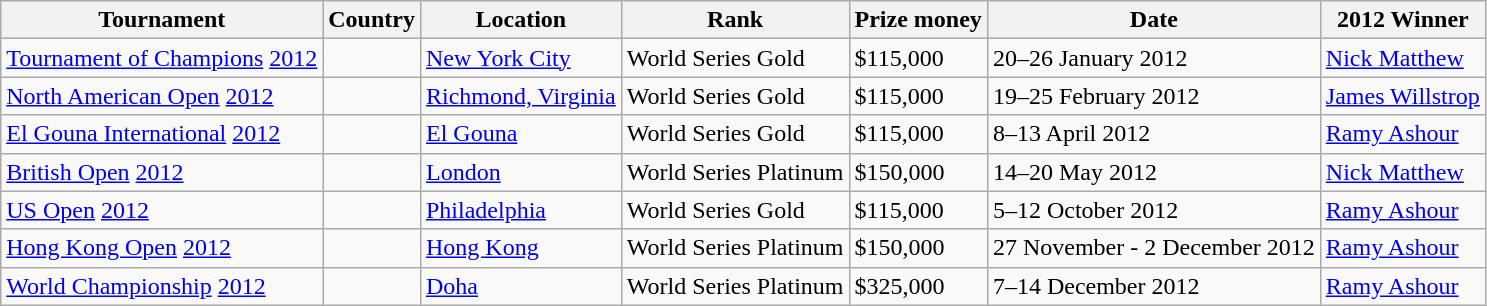<table class=wikitable>
<tr>
<th>Tournament</th>
<th>Country</th>
<th>Location</th>
<th>Rank</th>
<th>Prize money</th>
<th>Date</th>
<th>2012 Winner</th>
</tr>
<tr>
<td><a href='#'>Tournament of Champions</a> <a href='#'>2012</a></td>
<td></td>
<td><a href='#'>New York City</a></td>
<td>World Series Gold</td>
<td>$115,000</td>
<td>20–26 January 2012</td>
<td> <a href='#'>Nick Matthew</a></td>
</tr>
<tr>
<td><a href='#'>North American Open</a> <a href='#'>2012</a></td>
<td></td>
<td><a href='#'>Richmond, Virginia</a></td>
<td>World Series Gold</td>
<td>$115,000</td>
<td>19–25 February 2012</td>
<td> <a href='#'>James Willstrop</a></td>
</tr>
<tr>
<td><a href='#'>El Gouna International</a> <a href='#'>2012</a></td>
<td></td>
<td><a href='#'>El Gouna</a></td>
<td>World Series Gold</td>
<td>$115,000</td>
<td>8–13 April 2012</td>
<td> <a href='#'>Ramy Ashour</a></td>
</tr>
<tr>
<td><a href='#'>British Open</a> <a href='#'>2012</a></td>
<td></td>
<td><a href='#'>London</a></td>
<td>World Series Platinum</td>
<td>$150,000</td>
<td>14–20 May 2012</td>
<td> <a href='#'>Nick Matthew</a></td>
</tr>
<tr>
<td><a href='#'>US Open</a> <a href='#'>2012</a></td>
<td></td>
<td><a href='#'>Philadelphia</a></td>
<td>World Series Gold</td>
<td>$115,000</td>
<td>5–12 October 2012</td>
<td> <a href='#'>Ramy Ashour</a></td>
</tr>
<tr>
<td><a href='#'>Hong Kong Open</a> <a href='#'>2012</a></td>
<td></td>
<td><a href='#'>Hong Kong</a></td>
<td>World Series Platinum</td>
<td>$150,000</td>
<td>27 November - 2 December 2012</td>
<td> <a href='#'>Ramy Ashour</a></td>
</tr>
<tr>
<td><a href='#'>World Championship</a> <a href='#'>2012</a></td>
<td></td>
<td><a href='#'>Doha</a></td>
<td>World Series Platinum</td>
<td>$325,000</td>
<td>7–14 December 2012</td>
<td> <a href='#'>Ramy Ashour</a></td>
</tr>
</table>
